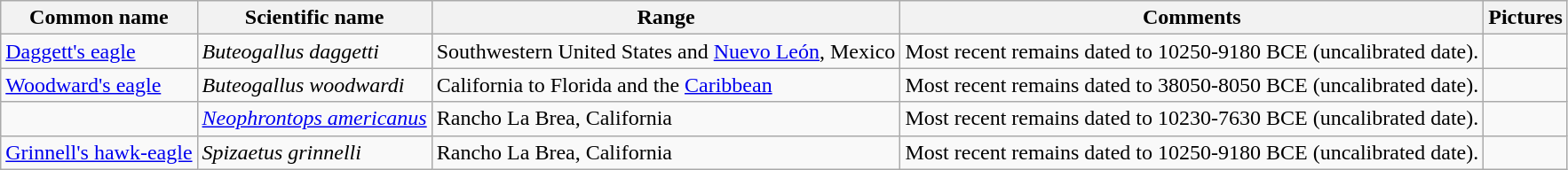<table class="wikitable sortable">
<tr>
<th>Common name</th>
<th>Scientific name</th>
<th>Range</th>
<th class="unsortable">Comments</th>
<th>Pictures</th>
</tr>
<tr>
<td><a href='#'>Daggett's eagle</a></td>
<td><em>Buteogallus daggetti</em></td>
<td>Southwestern United States and <a href='#'>Nuevo León</a>, Mexico</td>
<td>Most recent remains dated to 10250-9180 BCE (uncalibrated date).</td>
<td></td>
</tr>
<tr>
<td><a href='#'>Woodward's eagle</a></td>
<td><em>Buteogallus woodwardi</em></td>
<td>California to Florida and the <a href='#'>Caribbean</a></td>
<td>Most recent remains dated to 38050-8050 BCE (uncalibrated date).</td>
<td></td>
</tr>
<tr>
<td></td>
<td><em><a href='#'>Neophrontops americanus</a></em></td>
<td>Rancho La Brea, California</td>
<td>Most recent remains dated to 10230-7630 BCE (uncalibrated date).</td>
<td></td>
</tr>
<tr>
<td><a href='#'>Grinnell's hawk-eagle</a></td>
<td><em>Spizaetus grinnelli</em></td>
<td>Rancho La Brea, California</td>
<td>Most recent remains dated to 10250-9180 BCE (uncalibrated date).</td>
<td></td>
</tr>
</table>
